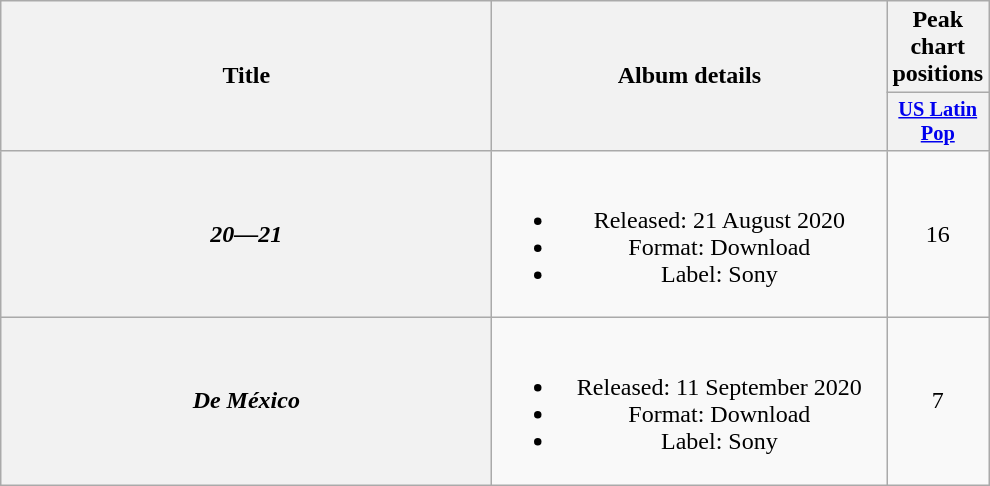<table class="wikitable plainrowheaders" style="text-align:center;" border="1">
<tr>
<th scope="col" rowspan="2" style="width:20em;">Title</th>
<th scope="col" rowspan="2" style="width:16em;">Album details</th>
<th scope="col" colspan="1">Peak chart positions</th>
</tr>
<tr>
<th scope="col" style="width:3em;font-size:85%;"><a href='#'>US Latin Pop</a><br></th>
</tr>
<tr>
<th scope="row"><em>20—21</em></th>
<td><br><ul><li>Released: 21 August 2020</li><li>Format: Download</li><li>Label: Sony</li></ul></td>
<td>16</td>
</tr>
<tr>
<th scope="row"><em>De México</em></th>
<td><br><ul><li>Released: 11 September 2020</li><li>Format: Download</li><li>Label: Sony</li></ul></td>
<td>7</td>
</tr>
</table>
